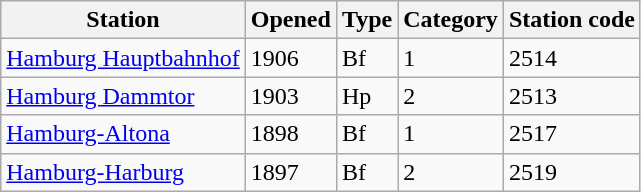<table class="wikitable sortable">
<tr>
<th>Station</th>
<th>Opened</th>
<th>Type</th>
<th>Category</th>
<th>Station code</th>
</tr>
<tr>
<td><a href='#'>Hamburg Hauptbahnhof</a></td>
<td>1906</td>
<td>Bf</td>
<td>1</td>
<td>2514</td>
</tr>
<tr>
<td><a href='#'>Hamburg Dammtor</a></td>
<td>1903</td>
<td>Hp</td>
<td>2</td>
<td>2513</td>
</tr>
<tr>
<td><a href='#'>Hamburg-Altona</a></td>
<td>1898</td>
<td>Bf</td>
<td>1</td>
<td>2517</td>
</tr>
<tr>
<td><a href='#'>Hamburg-Harburg</a></td>
<td>1897</td>
<td>Bf</td>
<td>2</td>
<td>2519</td>
</tr>
</table>
